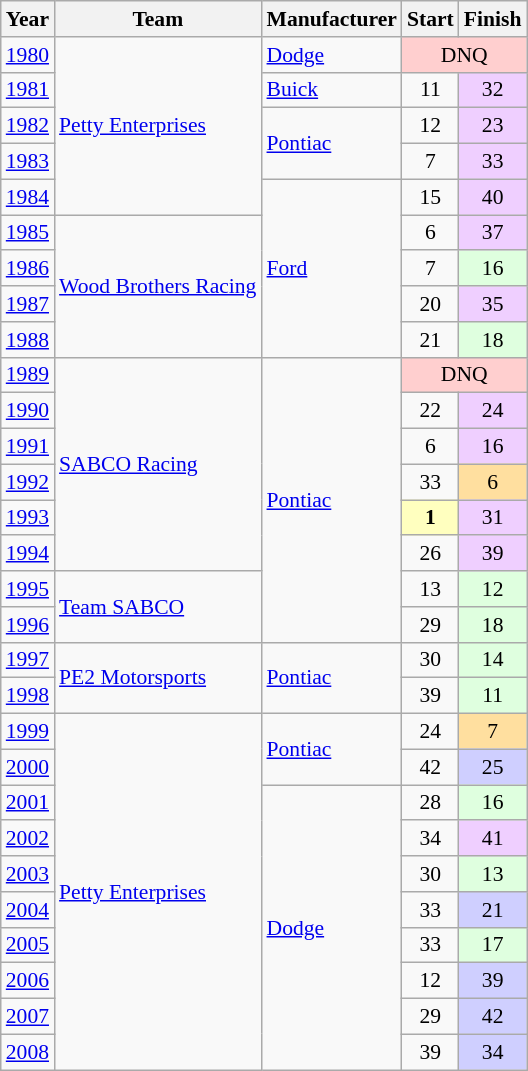<table class="wikitable" style="font-size: 90%;">
<tr>
<th>Year</th>
<th>Team</th>
<th>Manufacturer</th>
<th>Start</th>
<th>Finish</th>
</tr>
<tr>
<td><a href='#'>1980</a></td>
<td rowspan=5><a href='#'>Petty Enterprises</a></td>
<td><a href='#'>Dodge</a></td>
<td colspan=2 align=center style="background:#FFCFCF;">DNQ</td>
</tr>
<tr>
<td><a href='#'>1981</a></td>
<td><a href='#'>Buick</a></td>
<td align=center>11</td>
<td align=center style="background:#EFCFFF;">32</td>
</tr>
<tr>
<td><a href='#'>1982</a></td>
<td rowspan=2><a href='#'>Pontiac</a></td>
<td align=center>12</td>
<td align=center style="background:#EFCFFF;">23</td>
</tr>
<tr>
<td><a href='#'>1983</a></td>
<td align=center>7</td>
<td align=center style="background:#EFCFFF;">33</td>
</tr>
<tr>
<td><a href='#'>1984</a></td>
<td rowspan=5><a href='#'>Ford</a></td>
<td align=center>15</td>
<td align=center style="background:#EFCFFF;">40</td>
</tr>
<tr>
<td><a href='#'>1985</a></td>
<td rowspan=4><a href='#'>Wood Brothers Racing</a></td>
<td align=center>6</td>
<td align=center style="background:#EFCFFF;">37</td>
</tr>
<tr>
<td><a href='#'>1986</a></td>
<td align=center>7</td>
<td align=center style="background:#DFFFDF;">16</td>
</tr>
<tr>
<td><a href='#'>1987</a></td>
<td align=center>20</td>
<td align=center style="background:#EFCFFF;">35</td>
</tr>
<tr>
<td><a href='#'>1988</a></td>
<td align=center>21</td>
<td align=center style="background:#DFFFDF;">18</td>
</tr>
<tr>
<td><a href='#'>1989</a></td>
<td rowspan=6><a href='#'>SABCO Racing</a></td>
<td rowspan=8><a href='#'>Pontiac</a></td>
<td colspan=2 align=center style="background:#FFCFCF;">DNQ</td>
</tr>
<tr>
<td><a href='#'>1990</a></td>
<td align=center>22</td>
<td align=center style="background:#EFCFFF;">24</td>
</tr>
<tr>
<td><a href='#'>1991</a></td>
<td align=center>6</td>
<td align=center style="background:#EFCFFF;">16</td>
</tr>
<tr>
<td><a href='#'>1992</a></td>
<td align=center>33</td>
<td align=center style="background:#FFDF9F;">6</td>
</tr>
<tr>
<td><a href='#'>1993</a></td>
<td align=center style="background:#FFFFBF;"><strong>1</strong></td>
<td align=center style="background:#EFCFFF;">31</td>
</tr>
<tr>
<td><a href='#'>1994</a></td>
<td align=center>26</td>
<td align=center style="background:#EFCFFF;">39</td>
</tr>
<tr>
<td><a href='#'>1995</a></td>
<td rowspan=2><a href='#'>Team SABCO</a></td>
<td align=center>13</td>
<td align=center style="background:#DFFFDF;">12</td>
</tr>
<tr>
<td><a href='#'>1996</a></td>
<td align=center>29</td>
<td align=center style="background:#DFFFDF;">18</td>
</tr>
<tr>
<td><a href='#'>1997</a></td>
<td rowspan=2><a href='#'>PE2 Motorsports</a></td>
<td rowspan=2><a href='#'>Pontiac</a></td>
<td align=center>30</td>
<td align=center style="background:#DFFFDF;">14</td>
</tr>
<tr>
<td><a href='#'>1998</a></td>
<td align=center>39</td>
<td align=center style="background:#DFFFDF;">11</td>
</tr>
<tr>
<td><a href='#'>1999</a></td>
<td rowspan=10><a href='#'>Petty Enterprises</a></td>
<td rowspan=2><a href='#'>Pontiac</a></td>
<td align=center>24</td>
<td align=center style="background:#FFDF9F;">7</td>
</tr>
<tr>
<td><a href='#'>2000</a></td>
<td align=center>42</td>
<td align=center style="background:#CFCFFF;">25</td>
</tr>
<tr>
<td><a href='#'>2001</a></td>
<td rowspan=8><a href='#'>Dodge</a></td>
<td align=center>28</td>
<td align=center style="background:#DFFFDF;">16</td>
</tr>
<tr>
<td><a href='#'>2002</a></td>
<td align=center>34</td>
<td align=center style="background:#EFCFFF;">41</td>
</tr>
<tr>
<td><a href='#'>2003</a></td>
<td align=center>30</td>
<td align=center style="background:#DFFFDF;">13</td>
</tr>
<tr>
<td><a href='#'>2004</a></td>
<td align=center>33</td>
<td align=center style="background:#CFCFFF;">21</td>
</tr>
<tr>
<td><a href='#'>2005</a></td>
<td align=center>33</td>
<td align=center style="background:#DFFFDF;">17</td>
</tr>
<tr>
<td><a href='#'>2006</a></td>
<td align=center>12</td>
<td align=center style="background:#CFCFFF;">39</td>
</tr>
<tr>
<td><a href='#'>2007</a></td>
<td align=center>29</td>
<td align=center style="background:#CFCFFF;">42</td>
</tr>
<tr>
<td><a href='#'>2008</a></td>
<td align=center>39</td>
<td align=center style="background:#CFCFFF;">34</td>
</tr>
</table>
